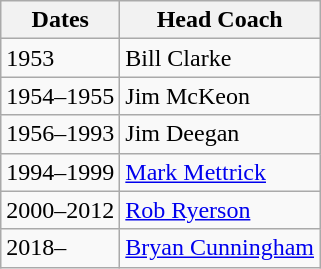<table class="wikitable">
<tr>
<th>Dates</th>
<th>Head Coach</th>
</tr>
<tr>
<td>1953</td>
<td>Bill Clarke</td>
</tr>
<tr>
<td>1954–1955</td>
<td>Jim McKeon</td>
</tr>
<tr>
<td>1956–1993</td>
<td>Jim Deegan</td>
</tr>
<tr>
<td>1994–1999</td>
<td><a href='#'>Mark Mettrick</a></td>
</tr>
<tr>
<td>2000–2012</td>
<td><a href='#'>Rob Ryerson</a></td>
</tr>
<tr>
<td>2018–</td>
<td><a href='#'>Bryan Cunningham</a></td>
</tr>
</table>
